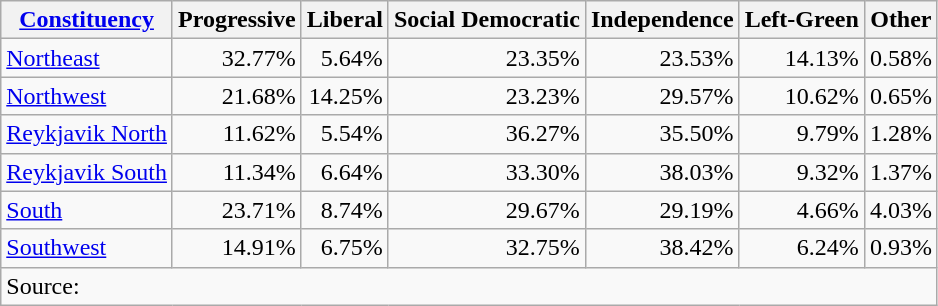<table class="wikitable sortable" style="text-align:right">
<tr>
<th><a href='#'>Constituency</a></th>
<th>Progressive</th>
<th>Liberal</th>
<th>Social Democratic</th>
<th>Independence</th>
<th>Left-Green</th>
<th>Other</th>
</tr>
<tr>
<td align=left><a href='#'>Northeast</a></td>
<td>32.77%</td>
<td>5.64%</td>
<td>23.35%</td>
<td>23.53%</td>
<td>14.13%</td>
<td>0.58%</td>
</tr>
<tr>
<td align=left><a href='#'>Northwest</a></td>
<td>21.68%</td>
<td>14.25%</td>
<td>23.23%</td>
<td>29.57%</td>
<td>10.62%</td>
<td>0.65%</td>
</tr>
<tr>
<td align=left><a href='#'>Reykjavik North</a></td>
<td>11.62%</td>
<td>5.54%</td>
<td>36.27%</td>
<td>35.50%</td>
<td>9.79%</td>
<td>1.28%</td>
</tr>
<tr>
<td align=left><a href='#'>Reykjavik South</a></td>
<td>11.34%</td>
<td>6.64%</td>
<td>33.30%</td>
<td>38.03%</td>
<td>9.32%</td>
<td>1.37%</td>
</tr>
<tr>
<td align=left><a href='#'>South</a></td>
<td>23.71%</td>
<td>8.74%</td>
<td>29.67%</td>
<td>29.19%</td>
<td>4.66%</td>
<td>4.03%</td>
</tr>
<tr>
<td align=left><a href='#'>Southwest</a></td>
<td>14.91%</td>
<td>6.75%</td>
<td>32.75%</td>
<td>38.42%</td>
<td>6.24%</td>
<td>0.93%</td>
</tr>
<tr class=sortbottom>
<td align=left colspan="7">Source: </td>
</tr>
</table>
